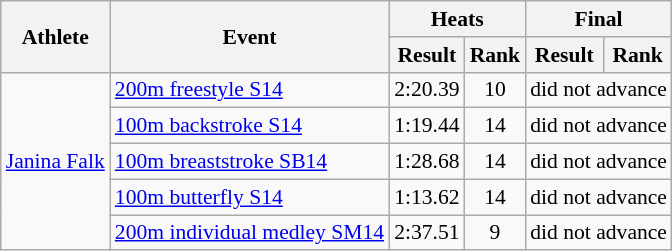<table class=wikitable style="font-size:90%">
<tr>
<th rowspan="2">Athlete</th>
<th rowspan="2">Event</th>
<th colspan="2">Heats</th>
<th colspan="2">Final</th>
</tr>
<tr>
<th>Result</th>
<th>Rank</th>
<th>Result</th>
<th>Rank</th>
</tr>
<tr align=center>
<td align=left rowspan=5><a href='#'>Janina Falk</a></td>
<td align=left><a href='#'>200m freestyle S14</a></td>
<td>2:20.39</td>
<td>10</td>
<td colspan=2>did not advance</td>
</tr>
<tr align=center>
<td align=left><a href='#'>100m backstroke S14</a></td>
<td>1:19.44</td>
<td>14</td>
<td colspan=2>did not advance</td>
</tr>
<tr align=center>
<td align=left><a href='#'>100m breaststroke SB14</a></td>
<td>1:28.68</td>
<td>14</td>
<td colspan=2>did not advance</td>
</tr>
<tr align=center>
<td align=left><a href='#'>100m butterfly S14</a></td>
<td>1:13.62</td>
<td>14</td>
<td colspan=2>did not advance</td>
</tr>
<tr align=center>
<td align=left><a href='#'>200m individual medley SM14</a></td>
<td>2:37.51</td>
<td>9</td>
<td colspan=2>did not advance</td>
</tr>
</table>
